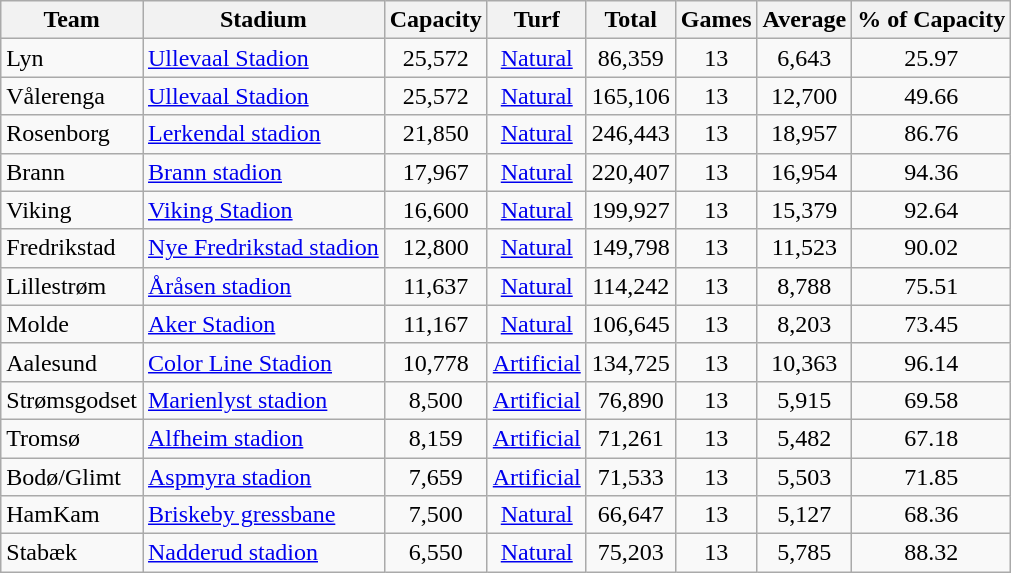<table class="wikitable sortable">
<tr>
<th>Team</th>
<th>Stadium</th>
<th>Capacity</th>
<th>Turf</th>
<th>Total</th>
<th>Games</th>
<th>Average</th>
<th>% of Capacity</th>
</tr>
<tr align="center">
<td align="left">Lyn</td>
<td align="left"><a href='#'>Ullevaal Stadion</a></td>
<td>25,572</td>
<td><a href='#'>Natural</a></td>
<td>86,359</td>
<td>13</td>
<td>6,643</td>
<td>25.97</td>
</tr>
<tr align="center">
<td align="left">Vålerenga</td>
<td align="left"><a href='#'>Ullevaal Stadion</a></td>
<td>25,572</td>
<td><a href='#'>Natural</a></td>
<td>165,106</td>
<td>13</td>
<td>12,700</td>
<td>49.66</td>
</tr>
<tr align="center">
<td align="left">Rosenborg</td>
<td align="left"><a href='#'>Lerkendal stadion</a></td>
<td>21,850</td>
<td><a href='#'>Natural</a></td>
<td>246,443</td>
<td>13</td>
<td>18,957</td>
<td>86.76</td>
</tr>
<tr align="center">
<td align="left">Brann</td>
<td align="left"><a href='#'>Brann stadion</a></td>
<td>17,967</td>
<td><a href='#'>Natural</a></td>
<td>220,407</td>
<td>13</td>
<td>16,954</td>
<td>94.36</td>
</tr>
<tr align="center">
<td align="left">Viking</td>
<td align="left"><a href='#'>Viking Stadion</a></td>
<td>16,600</td>
<td><a href='#'>Natural</a></td>
<td>199,927</td>
<td>13</td>
<td>15,379</td>
<td>92.64</td>
</tr>
<tr align="center">
<td align="left">Fredrikstad</td>
<td align="left"><a href='#'>Nye Fredrikstad stadion</a></td>
<td>12,800</td>
<td><a href='#'>Natural</a></td>
<td>149,798</td>
<td>13</td>
<td>11,523</td>
<td>90.02</td>
</tr>
<tr align="center">
<td align="left">Lillestrøm</td>
<td align="left"><a href='#'>Åråsen stadion</a></td>
<td>11,637</td>
<td><a href='#'>Natural</a></td>
<td>114,242</td>
<td>13</td>
<td>8,788</td>
<td>75.51</td>
</tr>
<tr align="center">
<td align="left">Molde</td>
<td align="left"><a href='#'>Aker Stadion</a></td>
<td>11,167</td>
<td><a href='#'>Natural</a></td>
<td>106,645</td>
<td>13</td>
<td>8,203</td>
<td>73.45</td>
</tr>
<tr align="center">
<td align="left">Aalesund</td>
<td align="left"><a href='#'>Color Line Stadion</a></td>
<td>10,778</td>
<td><a href='#'>Artificial</a></td>
<td>134,725</td>
<td>13</td>
<td>10,363</td>
<td>96.14</td>
</tr>
<tr align="center">
<td align="left">Strømsgodset</td>
<td align="left"><a href='#'>Marienlyst stadion</a></td>
<td>8,500</td>
<td><a href='#'>Artificial</a></td>
<td>76,890</td>
<td>13</td>
<td>5,915</td>
<td>69.58</td>
</tr>
<tr align="center">
<td align="left">Tromsø</td>
<td align="left"><a href='#'>Alfheim stadion</a></td>
<td>8,159</td>
<td><a href='#'>Artificial</a></td>
<td>71,261</td>
<td>13</td>
<td>5,482</td>
<td>67.18</td>
</tr>
<tr align="center">
<td align="left">Bodø/Glimt</td>
<td align="left"><a href='#'>Aspmyra stadion</a></td>
<td>7,659</td>
<td><a href='#'>Artificial</a></td>
<td>71,533</td>
<td>13</td>
<td>5,503</td>
<td>71.85</td>
</tr>
<tr align="center">
<td align="left">HamKam</td>
<td align="left"><a href='#'>Briskeby gressbane</a></td>
<td>7,500</td>
<td><a href='#'>Natural</a></td>
<td>66,647</td>
<td>13</td>
<td>5,127</td>
<td>68.36</td>
</tr>
<tr align="center">
<td align="left">Stabæk</td>
<td align="left"><a href='#'>Nadderud stadion</a></td>
<td>6,550</td>
<td><a href='#'>Natural</a></td>
<td>75,203</td>
<td>13</td>
<td>5,785</td>
<td>88.32</td>
</tr>
</table>
